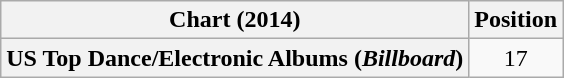<table class="wikitable plainrowheaders" style="text-align:center">
<tr>
<th scope="col">Chart (2014)</th>
<th scope="col">Position</th>
</tr>
<tr>
<th scope="row">US Top Dance/Electronic Albums (<em>Billboard</em>)</th>
<td>17</td>
</tr>
</table>
